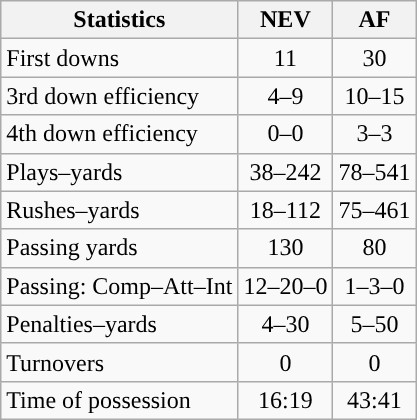<table class="wikitable">
<tr>
<th>Statistics</th>
<th>NEV</th>
<th>AF</th>
</tr>
<tr>
<td>First downs</td>
<td align=center>11</td>
<td align=center>30</td>
</tr>
<tr>
<td>3rd down efficiency</td>
<td align=center>4–9</td>
<td align=center>10–15</td>
</tr>
<tr>
<td>4th down efficiency</td>
<td align=center>0–0</td>
<td align=center>3–3</td>
</tr>
<tr>
<td>Plays–yards</td>
<td align=center>38–242</td>
<td align=center>78–541</td>
</tr>
<tr>
<td>Rushes–yards</td>
<td align=center>18–112</td>
<td align=center>75–461</td>
</tr>
<tr>
<td>Passing yards</td>
<td align=center>130</td>
<td align=center>80</td>
</tr>
<tr>
<td>Passing: Comp–Att–Int</td>
<td align=center>12–20–0</td>
<td align=center>1–3–0</td>
</tr>
<tr>
<td>Penalties–yards</td>
<td align=center>4–30</td>
<td align=center>5–50</td>
</tr>
<tr>
<td>Turnovers</td>
<td align=center>0</td>
<td align=center>0</td>
</tr>
<tr>
<td>Time of possession</td>
<td align=center>16:19</td>
<td align=center>43:41</td>
</tr>
</table>
